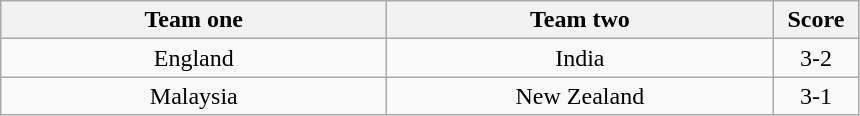<table class="wikitable" style="text-align: center">
<tr>
<th width=250>Team one</th>
<th width=250>Team two</th>
<th width=50>Score</th>
</tr>
<tr>
<td> England</td>
<td> India</td>
<td>3-2</td>
</tr>
<tr>
<td> Malaysia</td>
<td> New Zealand</td>
<td>3-1</td>
</tr>
</table>
